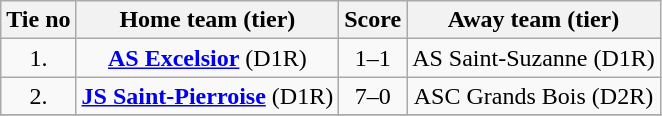<table class="wikitable" style="text-align: center">
<tr>
<th>Tie no</th>
<th>Home team (tier)</th>
<th>Score</th>
<th>Away team (tier)</th>
</tr>
<tr>
<td>1.</td>
<td> <strong><a href='#'>AS Excelsior</a></strong> (D1R)</td>
<td>1–1 </td>
<td>AS Saint-Suzanne (D1R) </td>
</tr>
<tr>
<td>2.</td>
<td> <strong><a href='#'>JS Saint-Pierroise</a></strong> (D1R)</td>
<td>7–0</td>
<td>ASC Grands Bois (D2R) </td>
</tr>
<tr>
</tr>
</table>
